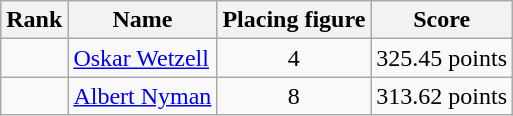<table class="wikitable" style="text-align:center">
<tr>
<th>Rank</th>
<th>Name</th>
<th>Placing figure</th>
<th>Score</th>
</tr>
<tr>
<td></td>
<td align=left><a href='#'>Oskar Wetzell</a></td>
<td>4</td>
<td>325.45 points</td>
</tr>
<tr>
<td></td>
<td align=left><a href='#'>Albert Nyman</a></td>
<td>8</td>
<td>313.62 points</td>
</tr>
</table>
